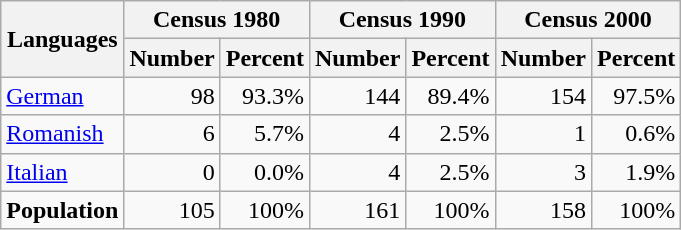<table class="wikitable">
<tr ---->
<th rowspan="2">Languages</th>
<th colspan="2">Census 1980</th>
<th colspan="2">Census 1990</th>
<th colspan="2">Census 2000</th>
</tr>
<tr ---->
<th>Number</th>
<th>Percent</th>
<th>Number</th>
<th>Percent</th>
<th>Number</th>
<th>Percent</th>
</tr>
<tr ---->
<td><a href='#'>German</a></td>
<td align=right>98</td>
<td align=right>93.3%</td>
<td align=right>144</td>
<td align=right>89.4%</td>
<td align=right>154</td>
<td align=right>97.5%</td>
</tr>
<tr ---->
<td><a href='#'>Romanish</a></td>
<td align=right>6</td>
<td align=right>5.7%</td>
<td align=right>4</td>
<td align=right>2.5%</td>
<td align=right>1</td>
<td align=right>0.6%</td>
</tr>
<tr ---->
<td><a href='#'>Italian</a></td>
<td align=right>0</td>
<td align=right>0.0%</td>
<td align=right>4</td>
<td align=right>2.5%</td>
<td align=right>3</td>
<td align=right>1.9%</td>
</tr>
<tr ---->
<td><strong>Population</strong></td>
<td align=right>105</td>
<td align=right>100%</td>
<td align=right>161</td>
<td align=right>100%</td>
<td align=right>158</td>
<td align=right>100%</td>
</tr>
</table>
